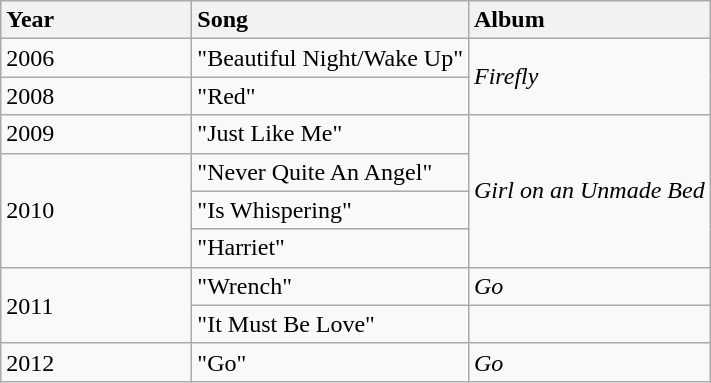<table class="wikitable sortable">
<tr>
<th style="vertical-align:top; text-align:left; width:120px;">Year</th>
<th style="text-align:left; vertical-align:top;">Song</th>
<th style="text-align:left; vertical-align:top;">Album</th>
</tr>
<tr>
<td>2006</td>
<td>"Beautiful Night/Wake Up"</td>
<td rowspan=2><em>Firefly</em></td>
</tr>
<tr>
<td>2008</td>
<td>"Red"</td>
</tr>
<tr>
<td>2009</td>
<td>"Just Like Me"</td>
<td rowspan=4><em>Girl on an Unmade Bed</em></td>
</tr>
<tr>
<td rowspan=3>2010</td>
<td>"Never Quite An Angel"</td>
</tr>
<tr>
<td>"Is Whispering"</td>
</tr>
<tr>
<td>"Harriet"</td>
</tr>
<tr>
<td rowspan=2>2011</td>
<td>"Wrench"</td>
<td><em>Go</em></td>
</tr>
<tr>
<td>"It Must Be Love"</td>
<td></td>
</tr>
<tr>
<td>2012</td>
<td>"Go"</td>
<td><em>Go</em></td>
</tr>
</table>
